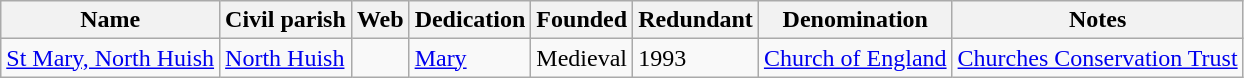<table class="wikitable sortable">
<tr>
<th>Name</th>
<th>Civil parish</th>
<th>Web</th>
<th>Dedication</th>
<th>Founded</th>
<th>Redundant</th>
<th>Denomination</th>
<th>Notes</th>
</tr>
<tr>
<td><a href='#'>St Mary, North Huish</a></td>
<td><a href='#'>North Huish</a></td>
<td></td>
<td><a href='#'>Mary</a></td>
<td>Medieval</td>
<td>1993</td>
<td><a href='#'>Church of England</a></td>
<td><a href='#'>Churches Conservation Trust</a></td>
</tr>
</table>
